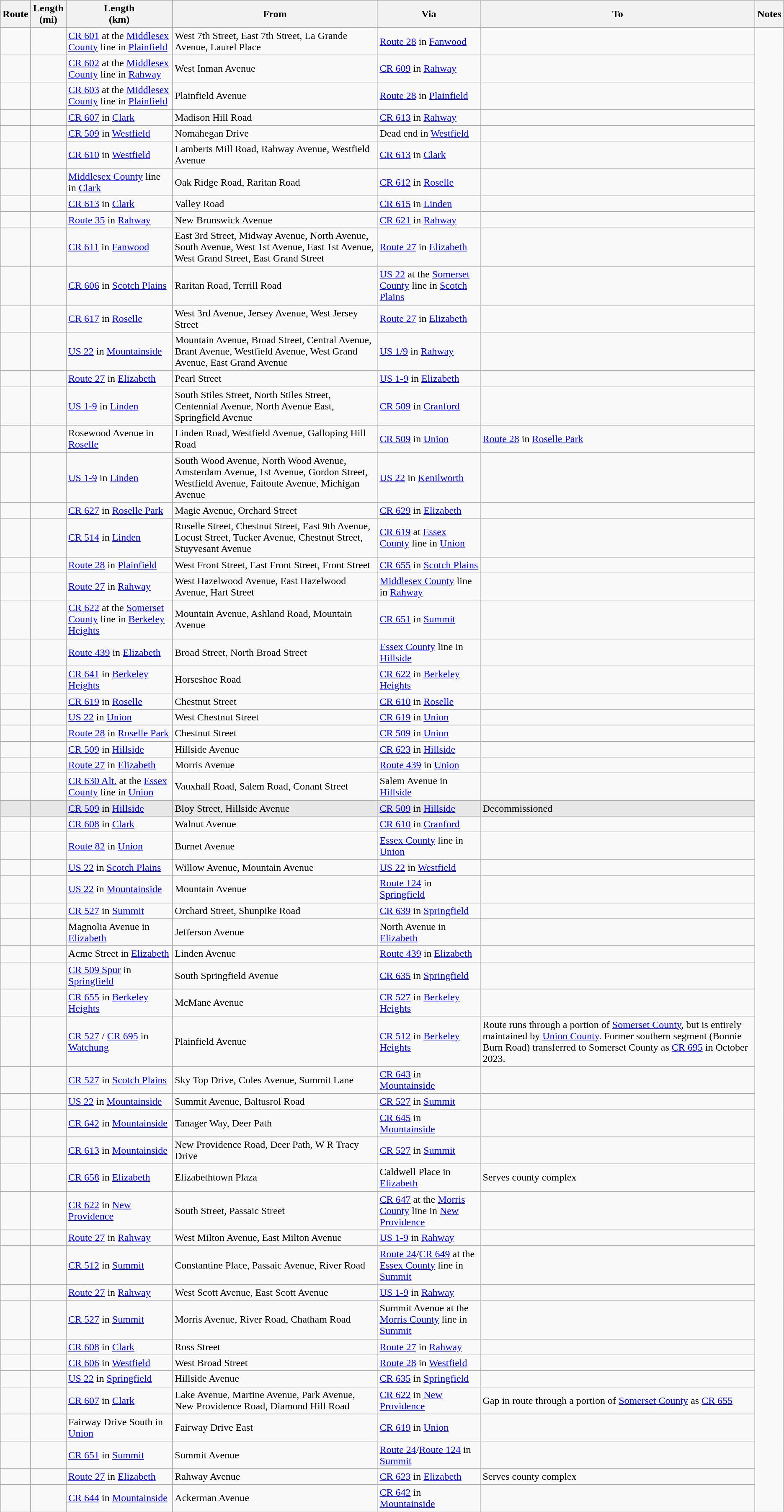<table class="wikitable sortable">
<tr>
<th>Route</th>
<th>Length<br>(mi)</th>
<th>Length<br>(km)</th>
<th class="unsortable">From</th>
<th class="unsortable">Via</th>
<th class="unsortable">To</th>
<th class="unsortable">Notes</th>
</tr>
<tr>
<td id="601"></td>
<td></td>
<td><a href='#'>CR 601</a> at the <a href='#'>Middlesex County</a> line in <a href='#'>Plainfield</a></td>
<td>West 7th Street, East 7th Street, La Grande Avenue, Laurel Place</td>
<td><a href='#'>Route 28</a> in <a href='#'>Fanwood</a></td>
<td></td>
</tr>
<tr>
<td id="602"></td>
<td></td>
<td><a href='#'>CR 602</a> at the <a href='#'>Middlesex County</a> line in <a href='#'>Rahway</a></td>
<td>West Inman Avenue</td>
<td><a href='#'>CR 609</a> in <a href='#'>Rahway</a></td>
<td></td>
</tr>
<tr>
<td id="603"></td>
<td></td>
<td><a href='#'>CR 603</a> at the <a href='#'>Middlesex County</a> line in <a href='#'>Plainfield</a></td>
<td>Plainfield Avenue</td>
<td><a href='#'>Route 28</a> in <a href='#'>Plainfield</a></td>
<td></td>
</tr>
<tr>
<td id="604"></td>
<td></td>
<td><a href='#'>CR 607</a> in <a href='#'>Clark</a></td>
<td>Madison Hill Road</td>
<td><a href='#'>CR 613</a> in <a href='#'>Rahway</a></td>
<td></td>
</tr>
<tr>
<td id="605"></td>
<td></td>
<td><a href='#'>CR 509</a> in <a href='#'>Westfield</a></td>
<td>Nomahegan Drive</td>
<td>Dead end in <a href='#'>Westfield</a></td>
<td></td>
</tr>
<tr>
<td id="606"></td>
<td></td>
<td><a href='#'>CR 610</a> in <a href='#'>Westfield</a></td>
<td>Lamberts Mill Road, Rahway Avenue, Westfield Avenue</td>
<td><a href='#'>CR 613</a> in <a href='#'>Clark</a></td>
<td></td>
</tr>
<tr>
<td id="607"></td>
<td></td>
<td><a href='#'>Middlesex County</a> line in <a href='#'>Clark</a></td>
<td>Oak Ridge Road, Raritan Road</td>
<td><a href='#'>CR 612</a> in <a href='#'>Roselle</a></td>
<td></td>
</tr>
<tr>
<td id="608"></td>
<td></td>
<td><a href='#'>CR 613</a> in <a href='#'>Clark</a></td>
<td>Valley Road</td>
<td><a href='#'>CR 615</a> in <a href='#'>Linden</a></td>
<td></td>
</tr>
<tr>
<td id="609"></td>
<td></td>
<td><a href='#'>Route 35</a> in <a href='#'>Rahway</a></td>
<td>New Brunswick Avenue</td>
<td><a href='#'>CR 621</a> in <a href='#'>Rahway</a></td>
<td></td>
</tr>
<tr>
<td id="610"></td>
<td></td>
<td><a href='#'>CR 611</a> in <a href='#'>Fanwood</a></td>
<td>East 3rd Street, Midway Avenue, North Avenue, South Avenue, West 1st Avenue, East 1st Avenue, West Grand Street, East Grand Street</td>
<td><a href='#'>Route 27</a> in <a href='#'>Elizabeth</a></td>
<td></td>
</tr>
<tr>
<td id="611"></td>
<td></td>
<td><a href='#'>CR 606</a> in <a href='#'>Scotch Plains</a></td>
<td>Raritan Road, Terrill Road</td>
<td><a href='#'>US 22</a> at the <a href='#'>Somerset County</a> line in <a href='#'>Scotch Plains</a></td>
<td></td>
</tr>
<tr>
<td id="612"></td>
<td></td>
<td><a href='#'>CR 617</a> in <a href='#'>Roselle</a></td>
<td>West 3rd Avenue, Jersey Avenue, West Jersey Street</td>
<td><a href='#'>Route 27</a> in <a href='#'>Elizabeth</a></td>
<td></td>
</tr>
<tr>
<td id="613"></td>
<td></td>
<td><a href='#'>US 22</a> in <a href='#'>Mountainside</a></td>
<td>Mountain Avenue, Broad Street, Central Avenue, Brant Avenue, Westfield Avenue, West Grand Avenue, East Grand Avenue</td>
<td><a href='#'>US 1/9</a> in <a href='#'>Rahway</a></td>
<td></td>
</tr>
<tr>
<td id="614"></td>
<td></td>
<td><a href='#'>Route 27</a> in <a href='#'>Elizabeth</a></td>
<td>Pearl Street</td>
<td><a href='#'>US 1-9</a> in <a href='#'>Elizabeth</a></td>
<td></td>
</tr>
<tr>
<td id="615"></td>
<td></td>
<td><a href='#'>US 1-9</a> in <a href='#'>Linden</a></td>
<td>South Stiles Street, North Stiles Street, Centennial Avenue, North Avenue East, Springfield Avenue</td>
<td><a href='#'>CR 509</a> in <a href='#'>Cranford</a></td>
<td></td>
</tr>
<tr>
<td id="616"></td>
<td></td>
<td>Rosewood Avenue in <a href='#'>Roselle</a></td>
<td>Linden Road, Westfield Avenue, Galloping Hill Road</td>
<td><a href='#'>CR 509</a> in <a href='#'>Union</a></td>
<td><a href='#'>Route 28</a> in <a href='#'>Roselle Park</a></td>
</tr>
<tr>
<td id="617"></td>
<td></td>
<td><a href='#'>US 1-9</a> in <a href='#'>Linden</a></td>
<td>South Wood Avenue, North Wood Avenue, Amsterdam Avenue, 1st Avenue, Gordon Street, Westfield Avenue, Faitoute Avenue, Michigan Avenue</td>
<td><a href='#'>US 22</a> in <a href='#'>Kenilworth</a></td>
<td></td>
</tr>
<tr>
<td id="618"></td>
<td></td>
<td><a href='#'>CR 627</a> in <a href='#'>Roselle Park</a></td>
<td>Magie Avenue, Orchard Street</td>
<td><a href='#'>CR 629</a> in <a href='#'>Elizabeth</a></td>
<td></td>
</tr>
<tr>
<td id="619"></td>
<td></td>
<td><a href='#'>CR 514</a> in <a href='#'>Linden</a></td>
<td>Roselle Street, Chestnut Street, East 9th Avenue, Locust Street, Tucker Avenue, Chestnut Street, Stuyvesant Avenue</td>
<td><a href='#'>CR 619</a> at <a href='#'>Essex County</a> line in <a href='#'>Union</a></td>
<td></td>
</tr>
<tr>
<td id="620"></td>
<td></td>
<td><a href='#'>Route 28</a> in <a href='#'>Plainfield</a></td>
<td>West Front Street, East Front Street, Front Street</td>
<td><a href='#'>CR 655</a> in <a href='#'>Scotch Plains</a></td>
<td></td>
</tr>
<tr>
<td id="621"></td>
<td></td>
<td><a href='#'>Route 27</a> in <a href='#'>Rahway</a></td>
<td>West Hazelwood Avenue, East Hazelwood Avenue, Hart Street</td>
<td><a href='#'>Middlesex County</a> line in <a href='#'>Rahway</a></td>
<td></td>
</tr>
<tr>
<td id="622"></td>
<td></td>
<td><a href='#'>CR 622</a> at the <a href='#'>Somerset County</a> line in <a href='#'>Berkeley Heights</a></td>
<td>Mountain Avenue, Ashland Road, Mountain Avenue</td>
<td><a href='#'>CR 651</a> in <a href='#'>Summit</a></td>
<td></td>
</tr>
<tr>
<td id="623"></td>
<td></td>
<td><a href='#'>Route 439</a> in <a href='#'>Elizabeth</a></td>
<td>Broad Street, North Broad Street</td>
<td><a href='#'>Essex County</a> line in <a href='#'>Hillside</a></td>
<td></td>
</tr>
<tr>
<td id="624"></td>
<td></td>
<td><a href='#'>CR 641</a> in <a href='#'>Berkeley Heights</a></td>
<td>Horseshoe Road</td>
<td><a href='#'>CR 622</a> in <a href='#'>Berkeley Heights</a></td>
<td></td>
</tr>
<tr>
<td id="625"></td>
<td></td>
<td><a href='#'>CR 619</a> in <a href='#'>Roselle</a></td>
<td>Chestnut Street</td>
<td><a href='#'>CR 610</a> in <a href='#'>Roselle</a></td>
<td></td>
</tr>
<tr>
<td id="626"></td>
<td></td>
<td><a href='#'>US 22</a> in <a href='#'>Union</a></td>
<td>West Chestnut Street</td>
<td><a href='#'>CR 619</a> in <a href='#'>Union</a></td>
<td></td>
</tr>
<tr>
<td id="627"></td>
<td></td>
<td><a href='#'>Route 28</a> in <a href='#'>Roselle Park</a></td>
<td>Chestnut Street</td>
<td><a href='#'>CR 509</a> in <a href='#'>Union</a></td>
<td></td>
</tr>
<tr>
<td id="628"></td>
<td></td>
<td><a href='#'>CR 509</a> in <a href='#'>Hillside</a></td>
<td>Hillside Avenue</td>
<td><a href='#'>CR 623</a> in <a href='#'>Hillside</a></td>
<td></td>
</tr>
<tr>
<td id="629"></td>
<td></td>
<td><a href='#'>Route 27</a> in <a href='#'>Elizabeth</a></td>
<td>Morris Avenue</td>
<td><a href='#'>Route 439</a> in <a href='#'>Union</a></td>
<td></td>
</tr>
<tr>
<td id="630"></td>
<td></td>
<td><a href='#'>CR 630 Alt.</a> at the <a href='#'>Essex County</a> line in <a href='#'>Union</a></td>
<td>Vauxhall Road, Salem Road, Conant Street</td>
<td>Salem Avenue in <a href='#'>Hillside</a></td>
<td></td>
</tr>
<tr style="background-color:#e7e7e7">
<td id="631"></td>
<td></td>
<td><a href='#'>CR 509</a> in <a href='#'>Hillside</a></td>
<td>Bloy Street, Hillside Avenue</td>
<td><a href='#'>CR 509</a> in <a href='#'>Hillside</a></td>
<td>Decommissioned</td>
</tr>
<tr>
<td id="632"></td>
<td></td>
<td><a href='#'>CR 608</a> in <a href='#'>Clark</a></td>
<td>Walnut Avenue</td>
<td><a href='#'>CR 610</a> in <a href='#'>Cranford</a></td>
<td></td>
</tr>
<tr>
<td id="633"></td>
<td></td>
<td><a href='#'>Route 82</a> in <a href='#'>Union</a></td>
<td>Burnet Avenue</td>
<td><a href='#'>Essex County</a> line in <a href='#'>Union</a></td>
<td></td>
</tr>
<tr>
<td id="634"></td>
<td></td>
<td><a href='#'>US 22</a> in <a href='#'>Scotch Plains</a></td>
<td>Willow Avenue, Mountain Avenue</td>
<td><a href='#'>US 22</a> in <a href='#'>Westfield</a></td>
<td></td>
</tr>
<tr>
<td id="635"></td>
<td></td>
<td><a href='#'>US 22</a> in <a href='#'>Mountainside</a></td>
<td>Mountain Avenue</td>
<td><a href='#'>Route 124</a> in <a href='#'>Springfield</a></td>
<td></td>
</tr>
<tr>
<td id="636"></td>
<td></td>
<td><a href='#'>CR 527</a> in <a href='#'>Summit</a></td>
<td>Orchard Street, Shunpike Road</td>
<td><a href='#'>CR 639</a> in <a href='#'>Springfield</a></td>
<td></td>
</tr>
<tr>
<td id="637"></td>
<td></td>
<td>Magnolia Avenue in <a href='#'>Elizabeth</a></td>
<td>Jefferson Avenue</td>
<td>North Avenue in <a href='#'>Elizabeth</a></td>
<td></td>
</tr>
<tr>
<td id="638"></td>
<td></td>
<td>Acme Street in <a href='#'>Elizabeth</a></td>
<td>Linden Avenue</td>
<td><a href='#'>Route 439</a> in <a href='#'>Elizabeth</a></td>
<td></td>
</tr>
<tr>
<td id="639"></td>
<td></td>
<td><a href='#'>CR 509 Spur</a> in <a href='#'>Springfield</a></td>
<td>South Springfield Avenue</td>
<td><a href='#'>CR 635</a> in <a href='#'>Springfield</a></td>
<td></td>
</tr>
<tr>
<td id="640"></td>
<td></td>
<td><a href='#'>CR 655</a> in <a href='#'>Berkeley Heights</a></td>
<td>McMane Avenue</td>
<td><a href='#'>CR 527</a> in <a href='#'>Berkeley Heights</a></td>
<td></td>
</tr>
<tr>
<td id="641"></td>
<td></td>
<td><a href='#'>CR 527</a> / <a href='#'>CR 695</a> in <a href='#'>Watchung</a></td>
<td>Plainfield Avenue</td>
<td><a href='#'>CR 512</a> in <a href='#'>Berkeley Heights</a></td>
<td>Route runs through a portion of <a href='#'>Somerset County</a>, but is entirely maintained by <a href='#'>Union County</a>. Former southern segment (Bonnie Burn Road) transferred to Somerset County as <a href='#'>CR 695</a> in October 2023.</td>
</tr>
<tr>
<td id="642"></td>
<td></td>
<td><a href='#'>CR 527</a> in <a href='#'>Scotch Plains</a></td>
<td>Sky Top Drive, Coles Avenue, Summit Lane</td>
<td><a href='#'>CR 643</a> in <a href='#'>Mountainside</a></td>
<td></td>
</tr>
<tr>
<td id="643"></td>
<td></td>
<td><a href='#'>US 22</a> in <a href='#'>Mountainside</a></td>
<td>Summit Avenue, Baltusrol Road</td>
<td><a href='#'>CR 527</a> in <a href='#'>Summit</a></td>
<td></td>
</tr>
<tr>
<td id="644"></td>
<td></td>
<td><a href='#'>CR 642</a> in <a href='#'>Mountainside</a></td>
<td>Tanager Way, Deer Path</td>
<td><a href='#'>CR 645</a> in <a href='#'>Mountainside</a></td>
<td></td>
</tr>
<tr>
<td id="645"></td>
<td></td>
<td><a href='#'>CR 613</a> in <a href='#'>Mountainside</a></td>
<td>New Providence Road, Deer Path, W R Tracy Drive</td>
<td><a href='#'>CR 527</a> in <a href='#'>Summit</a></td>
<td></td>
</tr>
<tr>
<td id="646"></td>
<td></td>
<td><a href='#'>CR 658</a> in <a href='#'>Elizabeth</a></td>
<td>Elizabethtown Plaza</td>
<td>Caldwell Place in <a href='#'>Elizabeth</a></td>
<td>Serves county complex</td>
</tr>
<tr>
<td id="647"></td>
<td></td>
<td><a href='#'>CR 622</a> in <a href='#'>New Providence</a></td>
<td>South Street, Passaic Street</td>
<td><a href='#'>CR 647</a> at the <a href='#'>Morris County</a> line in <a href='#'>New Providence</a></td>
<td></td>
</tr>
<tr>
<td id="648"></td>
<td></td>
<td><a href='#'>Route 27</a> in <a href='#'>Rahway</a></td>
<td>West Milton Avenue, East Milton Avenue</td>
<td><a href='#'>US 1-9</a> in <a href='#'>Rahway</a></td>
<td></td>
</tr>
<tr>
<td id="649"></td>
<td></td>
<td><a href='#'>CR 512</a> in <a href='#'>Summit</a></td>
<td>Constantine Place, Passaic Avenue, River Road</td>
<td><a href='#'>Route 24</a>/<a href='#'>CR 649</a> at the <a href='#'>Essex County</a> line in <a href='#'>Summit</a></td>
<td></td>
</tr>
<tr>
<td id="650"></td>
<td></td>
<td><a href='#'>Route 27</a> in <a href='#'>Rahway</a></td>
<td>West Scott Avenue, East Scott Avenue</td>
<td><a href='#'>US 1-9</a> in <a href='#'>Rahway</a></td>
<td></td>
</tr>
<tr>
<td id="651"></td>
<td></td>
<td><a href='#'>CR 527</a> in <a href='#'>Summit</a></td>
<td>Morris Avenue, River Road, Chatham Road</td>
<td>Summit Avenue at the <a href='#'>Morris County</a> line in <a href='#'>Summit</a></td>
<td></td>
</tr>
<tr>
<td id="652"></td>
<td></td>
<td><a href='#'>CR 608</a> in <a href='#'>Clark</a></td>
<td>Ross Street</td>
<td><a href='#'>Route 27</a> in <a href='#'>Rahway</a></td>
<td></td>
</tr>
<tr>
<td id="653"></td>
<td></td>
<td><a href='#'>CR 606</a> in <a href='#'>Westfield</a></td>
<td>West Broad Street</td>
<td><a href='#'>Route 28</a> in <a href='#'>Westfield</a></td>
<td></td>
</tr>
<tr>
<td id="654"></td>
<td></td>
<td><a href='#'>US 22</a> in <a href='#'>Springfield</a></td>
<td>Hillside Avenue</td>
<td><a href='#'>CR 635</a> in <a href='#'>Springfield</a></td>
<td></td>
</tr>
<tr>
<td id="655"></td>
<td></td>
<td><a href='#'>CR 607</a> in <a href='#'>Clark</a></td>
<td>Lake Avenue, Martine Avenue, Park Avenue, New Providence Road, Diamond Hill Road</td>
<td><a href='#'>CR 622</a> in <a href='#'>New Providence</a></td>
<td>Gap in route through a portion of <a href='#'>Somerset County</a> as <a href='#'>CR 655</a></td>
</tr>
<tr>
<td id="656"></td>
<td></td>
<td>Fairway Drive South in <a href='#'>Union</a></td>
<td>Fairway Drive East</td>
<td><a href='#'>CR 619</a> in <a href='#'>Union</a></td>
<td></td>
</tr>
<tr>
<td id="657"></td>
<td></td>
<td><a href='#'>CR 651</a> in <a href='#'>Summit</a></td>
<td>Summit Avenue</td>
<td><a href='#'>Route 24</a>/<a href='#'>Route 124</a> in <a href='#'>Summit</a></td>
<td></td>
</tr>
<tr>
<td id="658"></td>
<td></td>
<td><a href='#'>Route 27</a> in <a href='#'>Elizabeth</a></td>
<td>Rahway Avenue</td>
<td><a href='#'>CR 623</a> in <a href='#'>Elizabeth</a></td>
<td>Serves county complex</td>
</tr>
<tr>
<td id="660"></td>
<td></td>
<td><a href='#'>CR 644</a> in <a href='#'>Mountainside</a></td>
<td>Ackerman Avenue</td>
<td><a href='#'>CR 642</a> in <a href='#'>Mountainside</a></td>
<td></td>
</tr>
</table>
